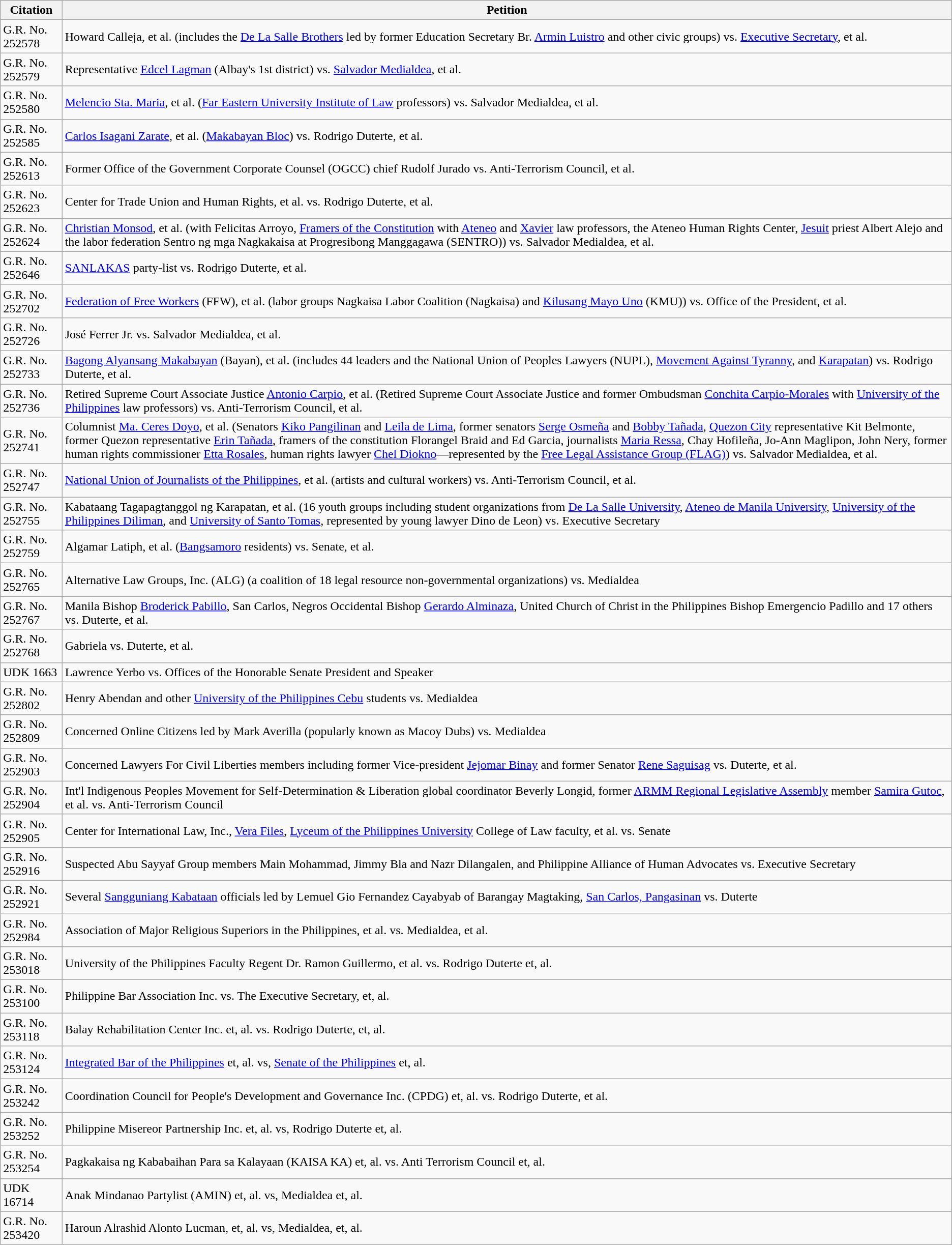<table class="wikitable">
<tr>
<th>Citation</th>
<th>Petition</th>
</tr>
<tr>
<td>G.R. No. 252578</td>
<td>Howard Calleja, et al. (includes the <a href='#'>De La Salle Brothers</a> led by former Education Secretary Br. <a href='#'>Armin Luistro</a> and other civic groups) vs. <a href='#'>Executive Secretary</a>, et al.</td>
</tr>
<tr>
<td>G.R. No. 252579</td>
<td>Representative <a href='#'>Edcel Lagman</a> (Albay's 1st district) vs. <a href='#'>Salvador Medialdea</a>, et al.</td>
</tr>
<tr>
<td>G.R. No. 252580</td>
<td><a href='#'>Melencio Sta. Maria</a>, et al. (<a href='#'>Far Eastern University Institute of Law</a> professors) vs. Salvador Medialdea, et al.</td>
</tr>
<tr>
<td>G.R. No. 252585</td>
<td><a href='#'>Carlos Isagani Zarate</a>, et al. (<a href='#'>Makabayan Bloc</a>) vs. Rodrigo Duterte, et al.</td>
</tr>
<tr>
<td>G.R. No. 252613</td>
<td>Former Office of the Government Corporate Counsel (OGCC) chief Rudolf Jurado vs. Anti-Terrorism Council, et al.</td>
</tr>
<tr>
<td>G.R. No. 252623</td>
<td>Center for Trade Union and Human Rights, et al. vs. Rodrigo Duterte, et al.</td>
</tr>
<tr>
<td>G.R. No. 252624</td>
<td><a href='#'>Christian Monsod</a>, et al. (with Felicitas Arroyo, <a href='#'>Framers of the Constitution</a> with <a href='#'>Ateneo</a> and <a href='#'>Xavier</a> law professors, the Ateneo Human Rights Center, <a href='#'>Jesuit</a> priest Albert Alejo and the labor federation Sentro ng mga Nagkakaisa at Progresibong Manggagawa (SENTRO)) vs. Salvador Medialdea, et al.</td>
</tr>
<tr>
<td>G.R. No. 252646</td>
<td><a href='#'>SANLAKAS</a> party-list vs. Rodrigo Duterte, et al.</td>
</tr>
<tr>
<td>G.R. No. 252702</td>
<td><a href='#'>Federation of Free Workers</a> (FFW), et al. (labor groups Nagkaisa Labor Coalition (Nagkaisa) and <a href='#'>Kilusang Mayo Uno</a> (KMU)) vs. Office of the President, et al.</td>
</tr>
<tr>
<td>G.R. No. 252726</td>
<td>José Ferrer Jr. vs. Salvador Medialdea, et al.</td>
</tr>
<tr>
<td>G.R. No. 252733</td>
<td><a href='#'>Bagong Alyansang Makabayan</a> (Bayan), et al. (includes 44 leaders and the National Union of Peoples Lawyers (NUPL), <a href='#'>Movement Against Tyranny</a>, and <a href='#'>Karapatan</a>) vs. Rodrigo Duterte, et al.</td>
</tr>
<tr>
<td>G.R. No. 252736</td>
<td>Retired Supreme Court Associate Justice <a href='#'>Antonio Carpio</a>, et al. (Retired Supreme Court Associate Justice and former Ombudsman <a href='#'>Conchita Carpio-Morales</a> with <a href='#'>University of the Philippines</a> law professors) vs. Anti-Terrorism Council, et al.</td>
</tr>
<tr>
<td>G.R. No. 252741</td>
<td>Columnist <a href='#'>Ma. Ceres Doyo</a>, et al. (Senators <a href='#'>Kiko Pangilinan</a> and <a href='#'>Leila de Lima</a>, former senators <a href='#'>Serge Osmeña</a> and <a href='#'>Bobby Tañada</a>, <a href='#'>Quezon City</a> representative Kit Belmonte, former Quezon representative <a href='#'>Erin Tañada</a>, framers of the constitution Florangel Braid and Ed Garcia, journalists <a href='#'>Maria Ressa</a>, Chay Hofileña, Jo-Ann Maglipon, John Nery, former human rights commissioner <a href='#'>Etta Rosales</a>, human rights lawyer <a href='#'>Chel Diokno</a>—represented by the <a href='#'>Free Legal Assistance Group (FLAG)</a>) vs. Salvador Medialdea, et al.</td>
</tr>
<tr>
<td>G.R. No. 252747</td>
<td><a href='#'>National Union of Journalists of the Philippines</a>, et al. (artists and cultural workers) vs. Anti-Terrorism Council, et al.</td>
</tr>
<tr>
<td>G.R. No. 252755</td>
<td>Kabataang Tagapagtanggol ng Karapatan, et al. (16 youth groups including student organizations from <a href='#'>De La Salle University</a>, <a href='#'>Ateneo de Manila University</a>, <a href='#'>University of the Philippines Diliman</a>, and <a href='#'>University of Santo Tomas</a>, represented by young lawyer Dino de Leon) vs. Executive Secretary</td>
</tr>
<tr>
<td>G.R. No. 252759</td>
<td>Algamar Latiph, et al. (<a href='#'>Bangsamoro</a> residents) vs. Senate, et al.</td>
</tr>
<tr>
<td>G.R. No. 252765</td>
<td>Alternative Law Groups, Inc. (ALG) (a coalition of 18 legal resource non-governmental organizations) vs. Medialdea</td>
</tr>
<tr>
<td>G.R. No. 252767</td>
<td>Manila Bishop <a href='#'>Broderick Pabillo</a>, San Carlos, Negros Occidental Bishop <a href='#'>Gerardo Alminaza</a>, United Church of Christ in the Philippines Bishop Emergencio Padillo and 17 others vs. Duterte, et al.</td>
</tr>
<tr>
<td>G.R. No. 252768</td>
<td>Gabriela vs. Duterte, et al.</td>
</tr>
<tr>
<td>UDK 1663</td>
<td>Lawrence Yerbo vs. Offices of the Honorable Senate President and Speaker</td>
</tr>
<tr>
<td>G.R. No. 252802</td>
<td>Henry Abendan and other <a href='#'>University of the Philippines Cebu</a> students vs. Medialdea</td>
</tr>
<tr>
<td>G.R. No. 252809</td>
<td>Concerned Online Citizens led by Mark Averilla (popularly known as Macoy Dubs) vs. Medialdea </td>
</tr>
<tr>
<td>G.R. No. 252903</td>
<td>Concerned Lawyers For Civil Liberties members including former Vice-president <a href='#'>Jejomar Binay</a> and former Senator <a href='#'>Rene Saguisag</a> vs. Duterte, et al.</td>
</tr>
<tr>
<td>G.R. No. 252904</td>
<td>Int'l Indigenous Peoples Movement for Self-Determination & Liberation global coordinator Beverly Longid, former <a href='#'>ARMM Regional Legislative Assembly</a> member <a href='#'>Samira Gutoc</a>, et al. vs. Anti-Terrorism Council</td>
</tr>
<tr>
<td>G.R. No. 252905</td>
<td>Center for International Law, Inc., <a href='#'>Vera Files</a>, <a href='#'>Lyceum of the Philippines University</a> College of Law faculty, et al. vs. Senate</td>
</tr>
<tr>
<td>G.R. No. 252916</td>
<td>Suspected Abu Sayyaf Group members Main Mohammad, Jimmy Bla and Nazr Dilangalen, and Philippine Alliance of Human Advocates vs. Executive Secretary</td>
</tr>
<tr>
<td>G.R. No. 252921</td>
<td>Several <a href='#'>Sangguniang Kabataan</a> officials led by Lemuel Gio Fernandez Cayabyab of Barangay Magtaking, <a href='#'>San Carlos, Pangasinan</a> vs. Duterte</td>
</tr>
<tr>
<td>G.R. No. 252984</td>
<td>Association of Major Religious Superiors in the Philippines, et al. vs. Medialdea, et al.</td>
</tr>
<tr>
<td>G.R. No. 253018</td>
<td>University of the Philippines Faculty Regent Dr. Ramon Guillermo, et al. vs. Rodrigo Duterte et, al.</td>
</tr>
<tr>
<td>G.R. No. 253100</td>
<td>Philippine Bar Association Inc. vs. The Executive Secretary, et, al.</td>
</tr>
<tr>
<td>G.R. No. 253118</td>
<td>Balay Rehabilitation Center Inc. et, al. vs. Rodrigo Duterte, et, al.</td>
</tr>
<tr>
<td>G.R. No. 253124</td>
<td><a href='#'>Integrated Bar of the Philippines</a> et, al. vs, <a href='#'>Senate of the Philippines</a> et, al.</td>
</tr>
<tr>
<td>G.R. No. 253242</td>
<td>Coordination Council for People's Development and Governance Inc. (CPDG) et, al. vs. Rodrigo Duterte, et al.</td>
</tr>
<tr>
<td>G.R. No. 253252</td>
<td>Philippine Misereor Partnership Inc. et, al. vs, Rodrigo Duterte et, al.</td>
</tr>
<tr>
<td>G.R. No. 253254</td>
<td>Pagkakaisa ng Kababaihan Para sa Kalayaan (KAISA KA) et, al. vs. Anti Terrorism Council et, al.</td>
</tr>
<tr>
<td>UDK 16714</td>
<td>Anak Mindanao Partylist (AMIN) et, al. vs, Medialdea et, al.</td>
</tr>
<tr>
<td>G.R. No. 253420</td>
<td>Haroun Alrashid Alonto Lucman, et, al. vs, Medialdea, et, al.</td>
</tr>
</table>
